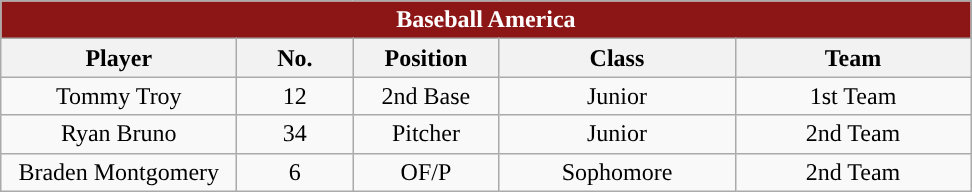<table class="wikitable" style="text-align:center">
<tr>
<td colspan="5" style= "background: #8C1515; color:white"><strong>Baseball America</strong></td>
</tr>
<tr>
<th style="width:150px; ">Player</th>
<th style="width:70px; ">No.</th>
<th style="width:90px; ">Position</th>
<th style="width:150px; ">Class</th>
<th style="width:150px; ">Team</th>
</tr>
<tr>
<td>Tommy Troy</td>
<td>12</td>
<td>2nd Base</td>
<td>Junior</td>
<td>1st Team</td>
</tr>
<tr>
<td>Ryan Bruno</td>
<td>34</td>
<td>Pitcher</td>
<td>Junior</td>
<td>2nd Team</td>
</tr>
<tr>
<td>Braden Montgomery</td>
<td>6</td>
<td>OF/P</td>
<td>Sophomore</td>
<td>2nd Team</td>
</tr>
</table>
